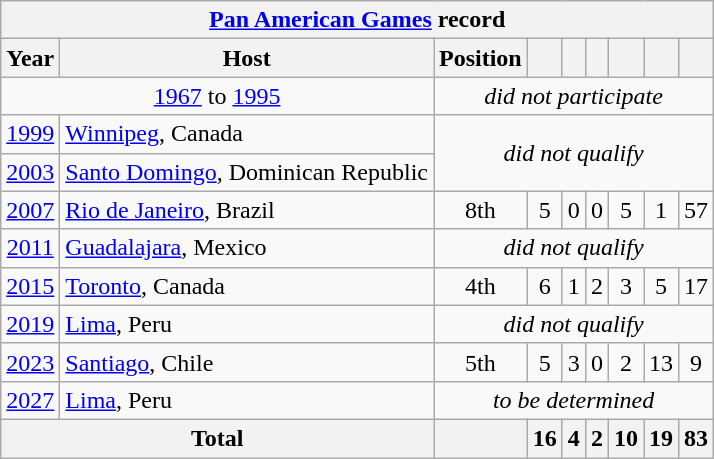<table class="wikitable" style="text-align: center;">
<tr>
<th colspan=9><a href='#'>Pan American Games</a> record</th>
</tr>
<tr>
<th>Year</th>
<th>Host</th>
<th>Position</th>
<th></th>
<th></th>
<th></th>
<th></th>
<th></th>
<th></th>
</tr>
<tr>
<td colspan=2><a href='#'>1967</a> to <a href='#'>1995</a></td>
<td colspan=7><em>did not participate</em></td>
</tr>
<tr>
<td><a href='#'>1999</a></td>
<td align=left> <a href='#'>Winnipeg</a>, Canada</td>
<td colspan=7 rowspan=2><em>did not qualify</em></td>
</tr>
<tr>
<td><a href='#'>2003</a></td>
<td align=left> <a href='#'>Santo Domingo</a>, Dominican Republic</td>
</tr>
<tr>
<td><a href='#'>2007</a></td>
<td align=left> <a href='#'>Rio de Janeiro</a>, Brazil</td>
<td>8th</td>
<td>5</td>
<td>0</td>
<td>0</td>
<td>5</td>
<td>1</td>
<td>57</td>
</tr>
<tr>
<td><a href='#'>2011</a></td>
<td align=left> <a href='#'>Guadalajara</a>, Mexico</td>
<td colspan=7><em>did not qualify</em></td>
</tr>
<tr>
<td><a href='#'>2015</a></td>
<td align=left> <a href='#'>Toronto</a>, Canada</td>
<td>4th</td>
<td>6</td>
<td>1</td>
<td>2</td>
<td>3</td>
<td>5</td>
<td>17</td>
</tr>
<tr>
<td><a href='#'>2019</a></td>
<td align=left> <a href='#'>Lima</a>, Peru</td>
<td colspan=7><em>did not qualify</em></td>
</tr>
<tr>
<td><a href='#'>2023</a></td>
<td align=left> <a href='#'>Santiago</a>, Chile</td>
<td>5th</td>
<td>5</td>
<td>3</td>
<td>0</td>
<td>2</td>
<td>13</td>
<td>9</td>
</tr>
<tr>
<td><a href='#'>2027</a></td>
<td align=left> <a href='#'>Lima</a>, Peru</td>
<td colspan=7><em>to be determined</em></td>
</tr>
<tr>
<th colspan=2>Total</th>
<th></th>
<th>16</th>
<th>4</th>
<th>2</th>
<th>10</th>
<th>19</th>
<th>83</th>
</tr>
</table>
